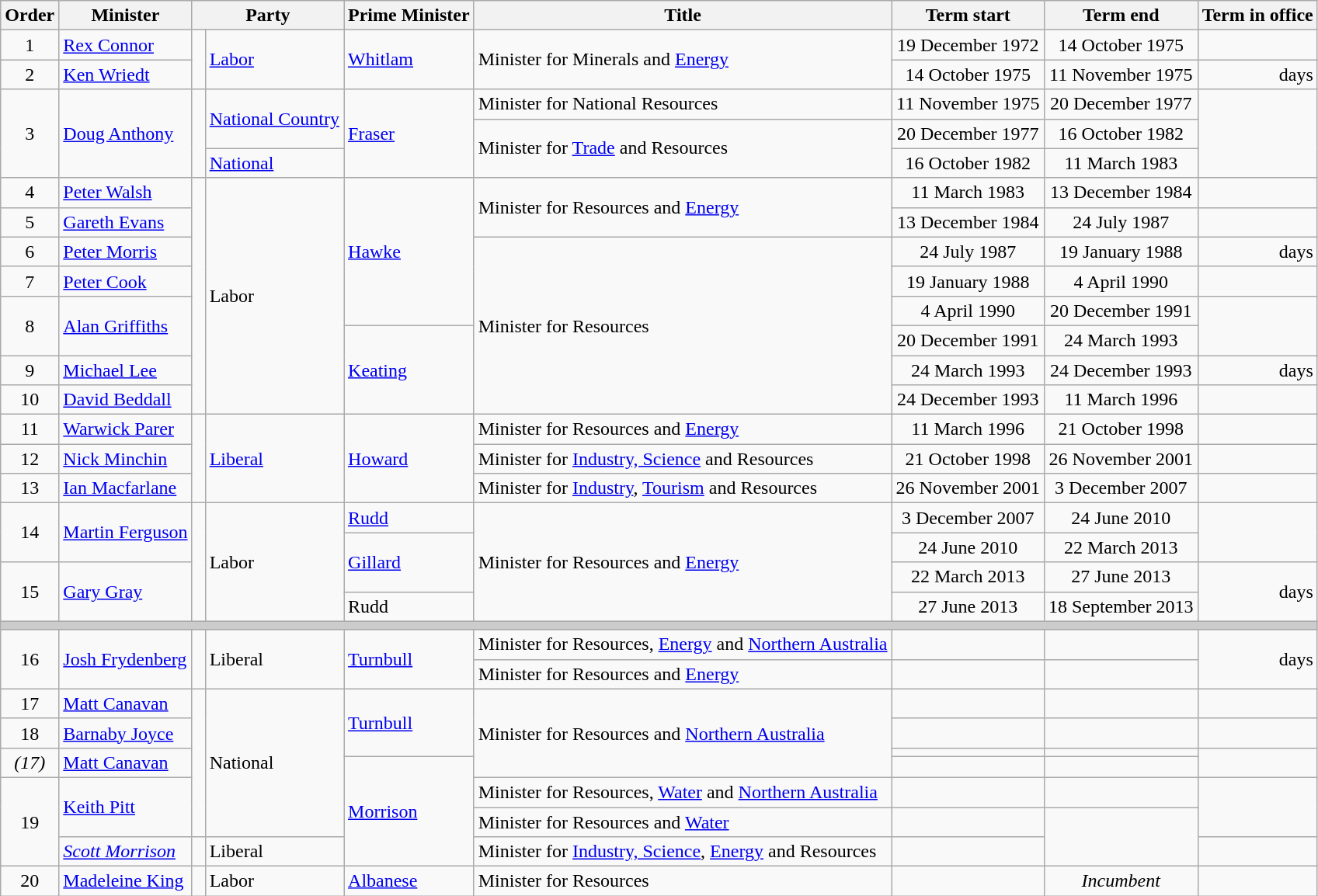<table class="wikitable">
<tr>
<th>Order</th>
<th>Minister</th>
<th colspan="2">Party</th>
<th>Prime Minister</th>
<th>Title</th>
<th>Term start</th>
<th>Term end</th>
<th>Term in office</th>
</tr>
<tr>
<td align=center>1</td>
<td><a href='#'>Rex Connor</a></td>
<td rowspan=2 ></td>
<td rowspan=2><a href='#'>Labor</a></td>
<td rowspan=2><a href='#'>Whitlam</a></td>
<td rowspan=2>Minister for Minerals and <a href='#'>Energy</a></td>
<td align=center>19 December 1972</td>
<td align=center>14 October 1975</td>
<td align=right></td>
</tr>
<tr>
<td align=center>2</td>
<td><a href='#'>Ken Wriedt</a></td>
<td align=center>14 October 1975</td>
<td align=center>11 November 1975</td>
<td align=right> days</td>
</tr>
<tr>
<td rowspan=3 align=center>3</td>
<td rowspan=3><a href='#'>Doug Anthony</a></td>
<td rowspan=3 ></td>
<td rowspan=2><a href='#'>National Country</a></td>
<td rowspan=3><a href='#'>Fraser</a></td>
<td>Minister for National Resources</td>
<td align=center>11 November 1975</td>
<td align=center>20 December 1977</td>
<td rowspan=3 align=right></td>
</tr>
<tr>
<td rowspan=2>Minister for <a href='#'>Trade</a> and Resources</td>
<td align=center>20 December 1977</td>
<td align=center>16 October 1982</td>
</tr>
<tr>
<td><a href='#'>National</a></td>
<td align=center>16 October 1982</td>
<td align=center>11 March 1983</td>
</tr>
<tr>
<td align=center>4</td>
<td><a href='#'>Peter Walsh</a></td>
<td rowspan=8 ></td>
<td rowspan=8>Labor</td>
<td rowspan=5><a href='#'>Hawke</a></td>
<td rowspan=2>Minister for Resources and <a href='#'>Energy</a></td>
<td align=center>11 March 1983</td>
<td align=center>13 December 1984</td>
<td align=right></td>
</tr>
<tr>
<td align=center>5</td>
<td><a href='#'>Gareth Evans</a></td>
<td align=center>13 December 1984</td>
<td align=center>24 July 1987</td>
<td align=right></td>
</tr>
<tr>
<td align=center>6</td>
<td><a href='#'>Peter Morris</a></td>
<td rowspan=6>Minister for Resources</td>
<td align=center>24 July 1987</td>
<td align=center>19 January 1988</td>
<td align=right> days</td>
</tr>
<tr>
<td align=center>7</td>
<td><a href='#'>Peter Cook</a></td>
<td align=center>19 January 1988</td>
<td align=center>4 April 1990</td>
<td align=right></td>
</tr>
<tr>
<td rowspan=2 align=center>8</td>
<td rowspan=2><a href='#'>Alan Griffiths</a></td>
<td align=center>4 April 1990</td>
<td align=center>20 December 1991</td>
<td rowspan=2 align=right></td>
</tr>
<tr>
<td rowspan=3><a href='#'>Keating</a></td>
<td align=center>20 December 1991</td>
<td align=center>24 March 1993</td>
</tr>
<tr>
<td align=center>9</td>
<td><a href='#'>Michael Lee</a></td>
<td align=center>24 March 1993</td>
<td align=center>24 December 1993</td>
<td align=right> days</td>
</tr>
<tr>
<td align=center>10</td>
<td><a href='#'>David Beddall</a></td>
<td align=center>24 December 1993</td>
<td align=center>11 March 1996</td>
<td align=right></td>
</tr>
<tr>
<td align=center>11</td>
<td><a href='#'>Warwick Parer</a></td>
<td rowspan=3 > </td>
<td rowspan=3><a href='#'>Liberal</a></td>
<td rowspan=3><a href='#'>Howard</a></td>
<td>Minister for Resources and <a href='#'>Energy</a></td>
<td align=center>11 March 1996</td>
<td align=center>21 October 1998</td>
<td align=right></td>
</tr>
<tr>
<td align=center>12</td>
<td><a href='#'>Nick Minchin</a></td>
<td>Minister for <a href='#'>Industry, Science</a> and Resources</td>
<td align=center>21 October 1998</td>
<td align=center>26 November 2001</td>
<td align=right></td>
</tr>
<tr>
<td align=center>13</td>
<td><a href='#'>Ian Macfarlane</a></td>
<td>Minister for <a href='#'>Industry</a>, <a href='#'>Tourism</a> and Resources</td>
<td align=center>26 November 2001</td>
<td align=center>3 December 2007</td>
<td align=right></td>
</tr>
<tr>
<td rowspan=2 align=center>14</td>
<td rowspan=2><a href='#'>Martin Ferguson</a></td>
<td rowspan=4 ></td>
<td rowspan=4>Labor</td>
<td><a href='#'>Rudd</a></td>
<td rowspan=4>Minister for Resources and <a href='#'>Energy</a></td>
<td align=center>3 December 2007</td>
<td align=center>24 June 2010</td>
<td rowspan=2 align=right></td>
</tr>
<tr>
<td rowspan=2><a href='#'>Gillard</a></td>
<td align=center>24 June 2010</td>
<td align=center>22 March 2013</td>
</tr>
<tr>
<td rowspan=2 align=center>15</td>
<td rowspan=2><a href='#'>Gary Gray</a></td>
<td align=center>22 March 2013</td>
<td align=center>27 June 2013</td>
<td rowspan=2 align=right> days</td>
</tr>
<tr>
<td>Rudd</td>
<td align=center>27 June 2013</td>
<td align=center>18 September 2013</td>
</tr>
<tr>
<th colspan=9 style="background: #cccccc;"></th>
</tr>
<tr>
<td rowspan=2 align=center>16</td>
<td rowspan=2><a href='#'>Josh Frydenberg</a></td>
<td rowspan=2  ></td>
<td rowspan=2>Liberal</td>
<td rowspan=2><a href='#'>Turnbull</a></td>
<td>Minister for Resources, <a href='#'>Energy</a> and <a href='#'>Northern Australia</a></td>
<td align=center></td>
<td align=center></td>
<td rowspan=2  align=right> days</td>
</tr>
<tr>
<td>Minister for Resources and <a href='#'>Energy</a></td>
<td align=center></td>
<td align=center></td>
</tr>
<tr>
<td align=center>17</td>
<td><a href='#'>Matt Canavan</a></td>
<td rowspan=6 ></td>
<td rowspan=6>National</td>
<td rowspan=3><a href='#'>Turnbull</a></td>
<td rowspan=4>Minister for Resources and <a href='#'>Northern Australia</a></td>
<td align=center></td>
<td align=center></td>
<td align=right></td>
</tr>
<tr>
<td align=center>18</td>
<td><a href='#'>Barnaby Joyce</a></td>
<td align=center></td>
<td align=center></td>
<td align=right></td>
</tr>
<tr>
<td rowspan=2 align=center><em>(17)</em></td>
<td rowspan=2><a href='#'>Matt Canavan</a></td>
<td align=center></td>
<td align=center></td>
<td rowspan=2 align=right></td>
</tr>
<tr>
<td rowspan="4"><a href='#'>Morrison</a></td>
<td align=center></td>
<td align=center></td>
</tr>
<tr>
<td rowspan=3 align=center>19</td>
<td rowspan=2><a href='#'>Keith Pitt</a></td>
<td>Minister for Resources, <a href='#'>Water</a> and <a href='#'>Northern Australia</a></td>
<td align=center></td>
<td align=center></td>
<td rowspan=2 align=right></td>
</tr>
<tr>
<td>Minister for Resources and <a href='#'>Water</a></td>
<td align=center></td>
<td rowspan=2 align=center></td>
</tr>
<tr>
<td><em><a href='#'>Scott Morrison</a></em> </td>
<td></td>
<td>Liberal</td>
<td>Minister for <a href='#'>Industry, Science</a>, <a href='#'>Energy</a> and Resources</td>
<td align=center></td>
<td align="right"></td>
</tr>
<tr>
<td align=center>20</td>
<td><a href='#'>Madeleine King</a></td>
<td></td>
<td>Labor</td>
<td><a href='#'>Albanese</a></td>
<td>Minister for Resources</td>
<td align=center></td>
<td align=center><em>Incumbent</em></td>
<td align=right></td>
</tr>
</table>
